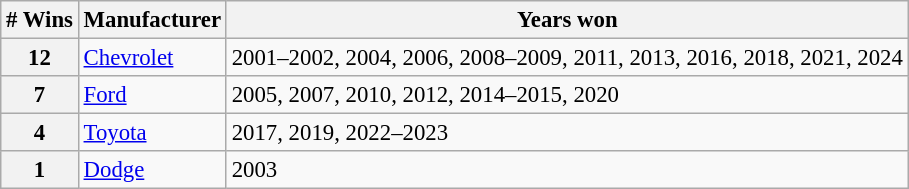<table class="wikitable" style="font-size: 95%;">
<tr>
<th># Wins</th>
<th>Manufacturer</th>
<th>Years won</th>
</tr>
<tr>
<th>12</th>
<td><a href='#'>Chevrolet</a></td>
<td>2001–2002, 2004, 2006, 2008–2009, 2011, 2013, 2016, 2018, 2021, 2024</td>
</tr>
<tr>
<th>7</th>
<td><a href='#'>Ford</a></td>
<td>2005, 2007, 2010, 2012, 2014–2015, 2020</td>
</tr>
<tr>
<th>4</th>
<td><a href='#'>Toyota</a></td>
<td>2017, 2019, 2022–2023</td>
</tr>
<tr>
<th>1</th>
<td><a href='#'>Dodge</a></td>
<td>2003</td>
</tr>
</table>
